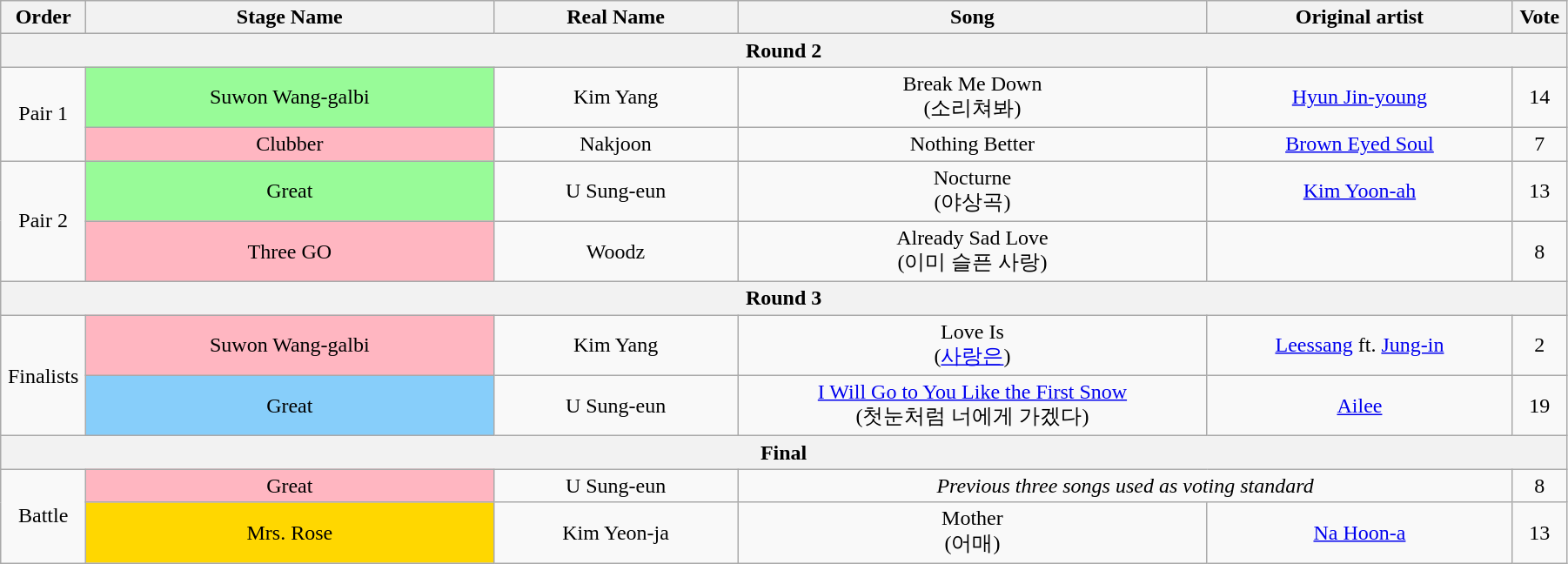<table class="wikitable" style="text-align:center; width:95%;">
<tr>
<th style="width:1%;">Order</th>
<th style="width:20%;">Stage Name</th>
<th style="width:12%;">Real Name</th>
<th style="width:23%;">Song</th>
<th style="width:15%;">Original artist</th>
<th style="width:1%;">Vote</th>
</tr>
<tr>
<th colspan=6>Round 2</th>
</tr>
<tr>
<td rowspan=2>Pair 1</td>
<td bgcolor="palegreen">Suwon Wang-galbi</td>
<td>Kim Yang</td>
<td>Break Me Down<br>(소리쳐봐)</td>
<td><a href='#'>Hyun Jin-young</a></td>
<td>14</td>
</tr>
<tr>
<td bgcolor="lightpink">Clubber</td>
<td>Nakjoon</td>
<td>Nothing Better</td>
<td><a href='#'>Brown Eyed Soul</a></td>
<td>7</td>
</tr>
<tr>
<td rowspan=2>Pair 2</td>
<td bgcolor="palegreen">Great</td>
<td>U Sung-eun</td>
<td>Nocturne<br>(야상곡)</td>
<td><a href='#'>Kim Yoon-ah</a></td>
<td>13</td>
</tr>
<tr>
<td bgcolor="lightpink">Three GO</td>
<td>Woodz</td>
<td>Already Sad Love<br>(이미 슬픈 사랑)</td>
<td></td>
<td>8</td>
</tr>
<tr>
<th colspan=6>Round 3</th>
</tr>
<tr>
<td rowspan=2>Finalists</td>
<td bgcolor="lightpink">Suwon Wang-galbi</td>
<td>Kim Yang</td>
<td>Love Is<br>(<a href='#'>사랑은</a>)</td>
<td><a href='#'>Leessang</a> ft. <a href='#'>Jung-in</a></td>
<td>2</td>
</tr>
<tr>
<td bgcolor="lightskyblue">Great</td>
<td>U Sung-eun</td>
<td><a href='#'>I Will Go to You Like the First Snow</a><br>(첫눈처럼 너에게 가겠다)</td>
<td><a href='#'>Ailee</a></td>
<td>19</td>
</tr>
<tr>
<th colspan=6>Final</th>
</tr>
<tr>
<td rowspan=2>Battle</td>
<td bgcolor="lightpink">Great</td>
<td>U Sung-eun</td>
<td colspan=2><em>Previous three songs used as voting standard</em></td>
<td>8</td>
</tr>
<tr>
<td bgcolor="gold">Mrs. Rose</td>
<td>Kim Yeon-ja</td>
<td>Mother<br>(어매)</td>
<td><a href='#'>Na Hoon-a</a></td>
<td>13</td>
</tr>
</table>
